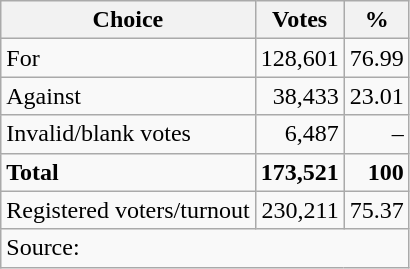<table class=wikitable style=text-align:right>
<tr>
<th>Choice</th>
<th>Votes</th>
<th>%</th>
</tr>
<tr>
<td align=left>For</td>
<td>128,601</td>
<td>76.99</td>
</tr>
<tr>
<td align=left>Against</td>
<td>38,433</td>
<td>23.01</td>
</tr>
<tr>
<td align=left>Invalid/blank votes</td>
<td>6,487</td>
<td>–</td>
</tr>
<tr>
<td align=left><strong>Total</strong></td>
<td><strong>173,521</strong></td>
<td><strong>100</strong></td>
</tr>
<tr>
<td align=left>Registered voters/turnout</td>
<td>230,211</td>
<td>75.37</td>
</tr>
<tr>
<td colspan=3 align=left>Source: </td>
</tr>
</table>
